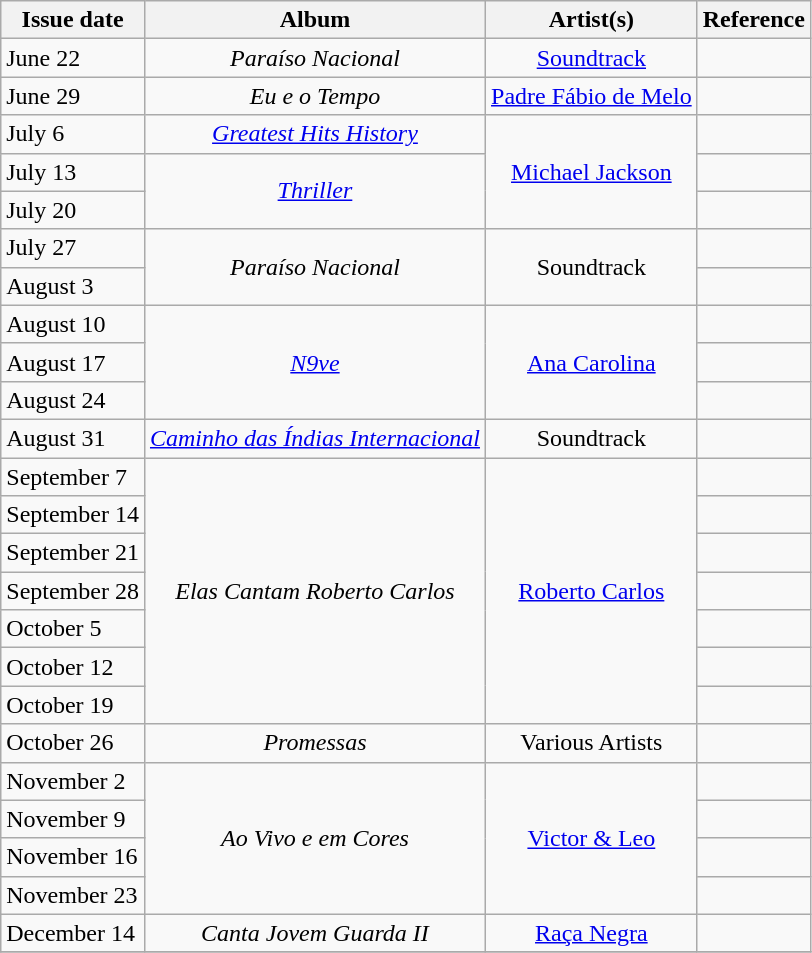<table class="wikitable">
<tr>
<th style="text-align: center;">Issue date</th>
<th style="text-align: center;">Album</th>
<th style="text-align: center;">Artist(s)</th>
<th style="text-align: center;">Reference</th>
</tr>
<tr>
<td>June 22</td>
<td style="text-align: center;"><em>Paraíso Nacional</em></td>
<td style="text-align: center;"><a href='#'>Soundtrack</a></td>
<td style="text-align: center;"></td>
</tr>
<tr>
<td>June 29</td>
<td style="text-align: center;"><em>Eu e o Tempo</em></td>
<td style="text-align: center;"><a href='#'>Padre Fábio de Melo</a></td>
<td style="text-align: center;"></td>
</tr>
<tr>
<td>July 6</td>
<td style="text-align: center;"><em><a href='#'>Greatest Hits History</a></em></td>
<td style="text-align: center;" rowspan="3"><a href='#'>Michael Jackson</a></td>
<td style="text-align: center;"></td>
</tr>
<tr>
<td>July 13</td>
<td style="text-align: center;" rowspan="2"><em><a href='#'>Thriller</a></em></td>
<td style="text-align: center;"></td>
</tr>
<tr>
<td>July 20</td>
<td style="text-align: center;"></td>
</tr>
<tr>
<td>July 27</td>
<td style="text-align: center;" rowspan="2"><em>Paraíso Nacional</em></td>
<td style="text-align: center;" rowspan="2">Soundtrack</td>
<td style="text-align: center;"></td>
</tr>
<tr>
<td>August 3</td>
<td style="text-align: center;"></td>
</tr>
<tr>
<td>August 10</td>
<td style="text-align: center;" rowspan="3"><em><a href='#'>N9ve</a></em></td>
<td style="text-align: center;" rowspan="3"><a href='#'>Ana Carolina</a></td>
<td style="text-align: center;"></td>
</tr>
<tr>
<td>August 17</td>
<td style="text-align: center;"></td>
</tr>
<tr>
<td>August 24</td>
<td style="text-align: center;"></td>
</tr>
<tr>
<td>August 31</td>
<td style="text-align: center;"><em><a href='#'>Caminho das Índias Internacional</a></em></td>
<td style="text-align: center;">Soundtrack</td>
<td style="text-align: center;"></td>
</tr>
<tr>
<td>September 7</td>
<td style="text-align: center;" rowspan="7"><em>Elas Cantam Roberto Carlos</em></td>
<td style="text-align: center;" rowspan="7"><a href='#'>Roberto Carlos</a></td>
<td style="text-align: center;"></td>
</tr>
<tr>
<td>September 14</td>
<td style="text-align: center;"></td>
</tr>
<tr>
<td>September 21</td>
<td style="text-align: center;"></td>
</tr>
<tr>
<td>September 28</td>
<td style="text-align: center;"></td>
</tr>
<tr>
<td>October 5</td>
<td style="text-align: center;"></td>
</tr>
<tr>
<td>October 12</td>
<td style="text-align: center;"></td>
</tr>
<tr>
<td>October 19</td>
<td style="text-align: center;"></td>
</tr>
<tr>
<td>October 26</td>
<td style="text-align: center;"><em>Promessas</em></td>
<td style="text-align: center;">Various Artists</td>
<td style="text-align: center;"></td>
</tr>
<tr>
<td>November 2</td>
<td style="text-align: center;" rowspan="4"><em>Ao Vivo e em Cores</em></td>
<td style="text-align: center;" rowspan="4"><a href='#'>Victor & Leo</a></td>
<td style="text-align: center;"></td>
</tr>
<tr>
<td>November 9</td>
<td style="text-align: center;"></td>
</tr>
<tr>
<td>November 16</td>
<td style="text-align: center;"></td>
</tr>
<tr>
<td>November 23</td>
<td style="text-align: center;"></td>
</tr>
<tr>
<td>December 14</td>
<td style="text-align: center;"><em>Canta Jovem Guarda II</em></td>
<td style="text-align: center;"><a href='#'>Raça Negra</a></td>
<td style="text-align: center;"></td>
</tr>
<tr>
</tr>
</table>
